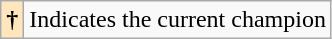<table class="wikitable">
<tr>
<th style="background-color: #ffe6bd">†</th>
<td>Indicates the current champion</td>
</tr>
</table>
